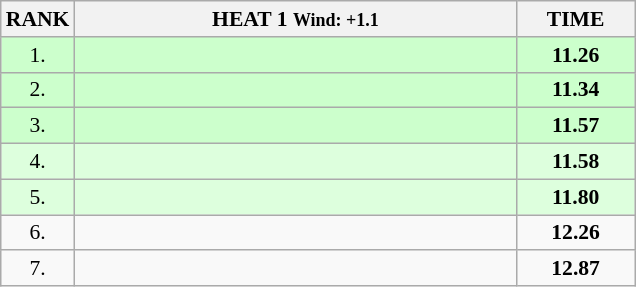<table class="wikitable" style="border-collapse: collapse; font-size: 90%;">
<tr>
<th>RANK</th>
<th style="width: 20em">HEAT 1 <small>Wind: +1.1</small></th>
<th style="width: 5em">TIME</th>
</tr>
<tr style="background:#ccffcc;">
<td align="center">1.</td>
<td></td>
<td align="center"><strong>11.26</strong></td>
</tr>
<tr style="background:#ccffcc;">
<td align="center">2.</td>
<td></td>
<td align="center"><strong>11.34</strong></td>
</tr>
<tr style="background:#ccffcc;">
<td align="center">3.</td>
<td></td>
<td align="center"><strong>11.57</strong></td>
</tr>
<tr style="background:#ddffdd;">
<td align="center">4.</td>
<td></td>
<td align="center"><strong>11.58</strong></td>
</tr>
<tr style="background:#ddffdd;">
<td align="center">5.</td>
<td></td>
<td align="center"><strong>11.80</strong></td>
</tr>
<tr>
<td align="center">6.</td>
<td></td>
<td align="center"><strong>12.26</strong></td>
</tr>
<tr>
<td align="center">7.</td>
<td></td>
<td align="center"><strong>12.87</strong></td>
</tr>
</table>
